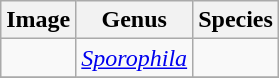<table class="wikitable">
<tr>
<th>Image</th>
<th>Genus</th>
<th>Species</th>
</tr>
<tr>
<td></td>
<td><em><a href='#'>Sporophila</a></em> </td>
<td><br></td>
</tr>
<tr>
</tr>
</table>
